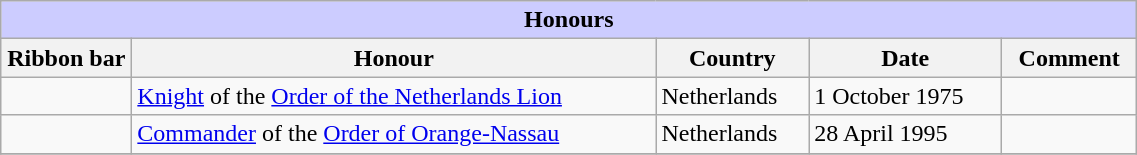<table class="wikitable" style="width:60%;">
<tr style="background:#ccf; text-align:center;">
<td colspan=5><strong>Honours</strong></td>
</tr>
<tr>
<th style="width:80px;">Ribbon bar</th>
<th>Honour</th>
<th>Country</th>
<th>Date</th>
<th>Comment</th>
</tr>
<tr>
<td></td>
<td><a href='#'>Knight</a> of the <a href='#'>Order of the Netherlands Lion</a></td>
<td>Netherlands</td>
<td>1 October 1975</td>
<td></td>
</tr>
<tr>
<td></td>
<td><a href='#'>Commander</a> of the <a href='#'>Order of Orange-Nassau</a></td>
<td>Netherlands</td>
<td>28 April 1995</td>
<td></td>
</tr>
<tr>
</tr>
</table>
